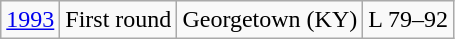<table class="wikitable">
<tr align="center">
<td><a href='#'>1993</a></td>
<td>First round</td>
<td>Georgetown (KY)</td>
<td>L 79–92</td>
</tr>
</table>
